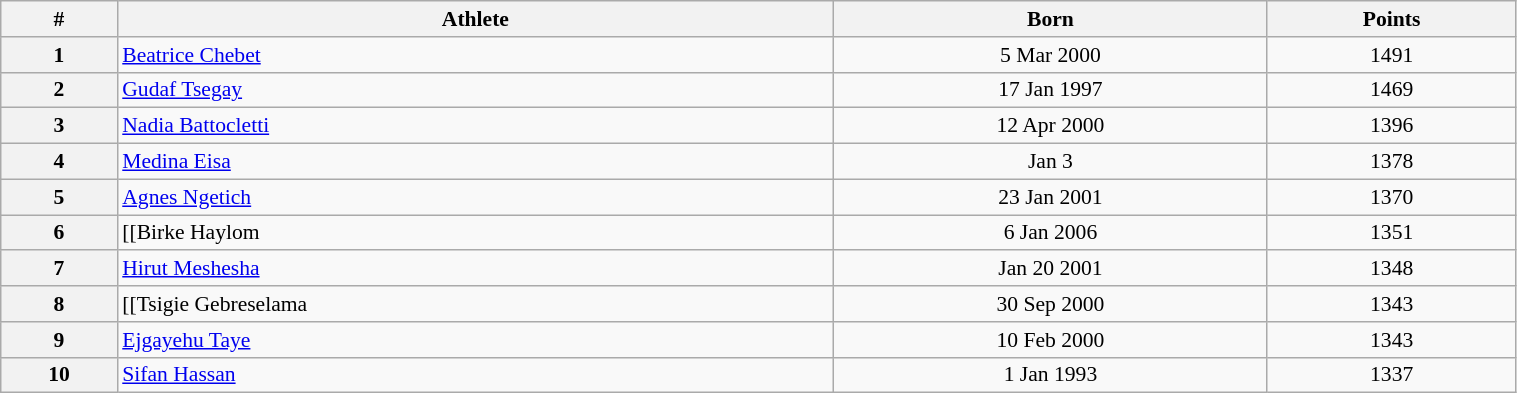<table class="wikitable" width=80% style="font-size:90%; text-align:center;">
<tr>
<th>#</th>
<th>Athlete</th>
<th>Born</th>
<th>Points</th>
</tr>
<tr>
<th>1</th>
<td align=left> <a href='#'>Beatrice Chebet</a></td>
<td>5 Mar 2000</td>
<td>1491</td>
</tr>
<tr>
<th>2</th>
<td align=left> <a href='#'>Gudaf Tsegay</a></td>
<td>17 Jan 1997</td>
<td>1469</td>
</tr>
<tr>
<th>3</th>
<td align=left> <a href='#'>Nadia Battocletti</a></td>
<td>12 Apr 2000</td>
<td>1396</td>
</tr>
<tr>
<th>4</th>
<td align=left> <a href='#'>Medina Eisa</a></td>
<td>Jan 3</td>
<td>1378</td>
</tr>
<tr>
<th>5</th>
<td align=left> <a href='#'>Agnes Ngetich</a></td>
<td>23 Jan 2001</td>
<td>1370</td>
</tr>
<tr>
<th>6</th>
<td align=left> [[Birke Haylom</td>
<td>6 Jan 2006</td>
<td>1351</td>
</tr>
<tr>
<th>7</th>
<td align=left> <a href='#'>Hirut Meshesha </a></td>
<td>Jan 20 2001</td>
<td>1348</td>
</tr>
<tr>
<th>8</th>
<td align=left> [[Tsigie Gebreselama</td>
<td>30 Sep 2000</td>
<td>1343</td>
</tr>
<tr>
<th>9</th>
<td align=left> <a href='#'>Ejgayehu Taye</a></td>
<td>10 Feb 2000</td>
<td>1343</td>
</tr>
<tr>
<th>10</th>
<td align=left> <a href='#'>Sifan Hassan</a></td>
<td>1 Jan 1993</td>
<td>1337</td>
</tr>
</table>
